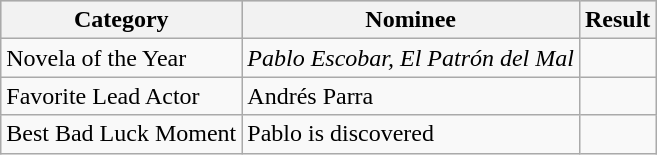<table class="wikitable">
<tr style="background:#CCCCCC;">
<th>Category</th>
<th>Nominee</th>
<th>Result</th>
</tr>
<tr>
<td>Novela of the Year</td>
<td><em>Pablo Escobar, El Patrón del Mal</em></td>
<td></td>
</tr>
<tr>
<td>Favorite Lead Actor</td>
<td>Andrés Parra</td>
<td></td>
</tr>
<tr>
<td>Best Bad Luck Moment</td>
<td>Pablo is discovered</td>
<td></td>
</tr>
</table>
